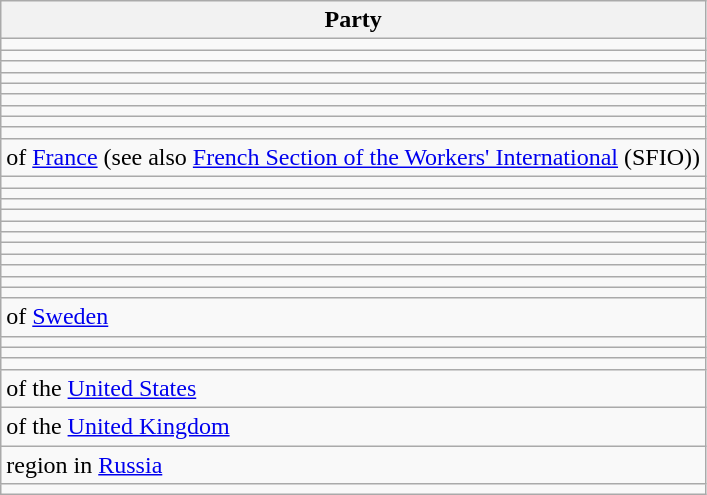<table class="wikitable">
<tr>
<th colspan="2">Party</th>
</tr>
<tr>
<td></td>
</tr>
<tr>
<td></td>
</tr>
<tr>
<td></td>
</tr>
<tr>
<td></td>
</tr>
<tr>
<td></td>
</tr>
<tr>
<td></td>
</tr>
<tr>
<td></td>
</tr>
<tr>
<td></td>
</tr>
<tr>
<td></td>
</tr>
<tr>
<td> of <a href='#'>France</a> (see also <a href='#'>French Section of the Workers' International</a> (SFIO))</td>
</tr>
<tr>
<td></td>
</tr>
<tr>
<td></td>
</tr>
<tr>
<td></td>
</tr>
<tr>
<td></td>
</tr>
<tr>
<td></td>
</tr>
<tr>
<td></td>
</tr>
<tr>
<td></td>
</tr>
<tr>
<td></td>
</tr>
<tr>
<td></td>
</tr>
<tr>
<td></td>
</tr>
<tr>
<td></td>
</tr>
<tr>
<td> of <a href='#'>Sweden</a></td>
</tr>
<tr>
<td></td>
</tr>
<tr>
<td></td>
</tr>
<tr>
<td></td>
</tr>
<tr>
<td> of the <a href='#'>United States</a></td>
</tr>
<tr>
<td> of the <a href='#'>United Kingdom</a></td>
</tr>
<tr>
<td> region in <a href='#'>Russia</a></td>
</tr>
<tr>
<td></td>
</tr>
</table>
